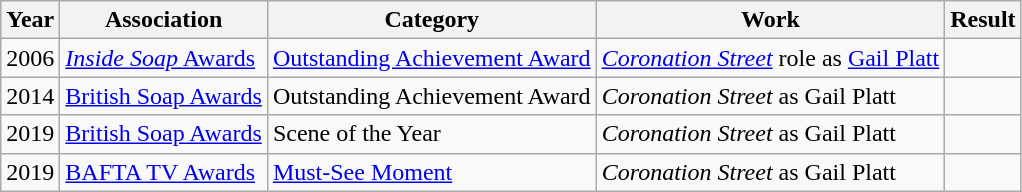<table class="wikitable sortable">
<tr>
<th>Year</th>
<th>Association</th>
<th>Category</th>
<th>Work</th>
<th>Result</th>
</tr>
<tr>
<td>2006</td>
<td><a href='#'><em>Inside Soap</em> Awards</a></td>
<td><a href='#'>Outstanding Achievement Award</a></td>
<td><em><a href='#'>Coronation Street</a></em> role as <a href='#'>Gail Platt</a></td>
<td></td>
</tr>
<tr>
<td>2014</td>
<td><a href='#'>British Soap Awards</a></td>
<td>Outstanding Achievement Award</td>
<td><em>Coronation Street</em> as Gail Platt</td>
<td></td>
</tr>
<tr>
<td>2019</td>
<td><a href='#'>British Soap Awards</a></td>
<td>Scene of the Year</td>
<td><em>Coronation Street</em> as Gail Platt</td>
<td></td>
</tr>
<tr>
<td>2019</td>
<td><a href='#'>BAFTA TV Awards</a></td>
<td><a href='#'>Must-See Moment</a></td>
<td><em>Coronation Street</em> as Gail Platt</td>
<td></td>
</tr>
</table>
